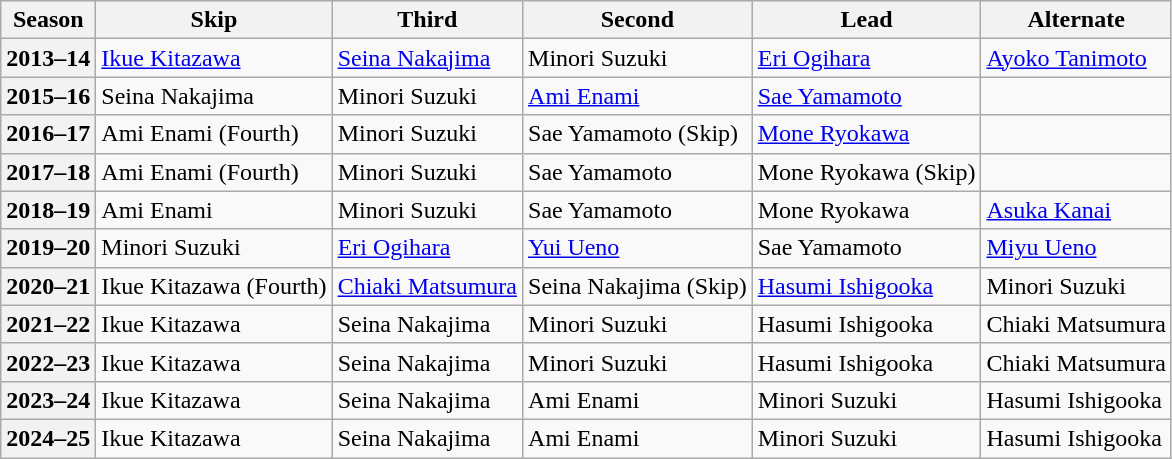<table class="wikitable">
<tr>
<th scope="col">Season</th>
<th scope="col">Skip</th>
<th scope="col">Third</th>
<th scope="col">Second</th>
<th scope="col">Lead</th>
<th scope="col">Alternate</th>
</tr>
<tr>
<th scope="row">2013–14</th>
<td><a href='#'>Ikue Kitazawa</a></td>
<td><a href='#'>Seina Nakajima</a></td>
<td>Minori Suzuki</td>
<td><a href='#'>Eri Ogihara</a></td>
<td><a href='#'>Ayoko Tanimoto</a></td>
</tr>
<tr>
<th scope="row">2015–16</th>
<td>Seina Nakajima</td>
<td>Minori Suzuki</td>
<td><a href='#'>Ami Enami</a></td>
<td><a href='#'>Sae Yamamoto</a></td>
<td></td>
</tr>
<tr>
<th scope="row">2016–17</th>
<td>Ami Enami (Fourth)</td>
<td>Minori Suzuki</td>
<td>Sae Yamamoto (Skip)</td>
<td><a href='#'>Mone Ryokawa</a></td>
<td></td>
</tr>
<tr>
<th scope="row">2017–18</th>
<td>Ami Enami (Fourth)</td>
<td>Minori Suzuki</td>
<td>Sae Yamamoto</td>
<td>Mone Ryokawa (Skip)</td>
<td></td>
</tr>
<tr>
<th scope="row">2018–19</th>
<td>Ami Enami</td>
<td>Minori Suzuki</td>
<td>Sae Yamamoto</td>
<td>Mone Ryokawa</td>
<td><a href='#'>Asuka Kanai</a></td>
</tr>
<tr>
<th scope="row">2019–20</th>
<td>Minori Suzuki</td>
<td><a href='#'>Eri Ogihara</a></td>
<td><a href='#'>Yui Ueno</a></td>
<td>Sae Yamamoto</td>
<td><a href='#'>Miyu Ueno</a></td>
</tr>
<tr>
<th scope="row">2020–21</th>
<td>Ikue Kitazawa (Fourth)</td>
<td><a href='#'>Chiaki Matsumura</a></td>
<td>Seina Nakajima (Skip)</td>
<td><a href='#'>Hasumi Ishigooka</a></td>
<td>Minori Suzuki</td>
</tr>
<tr>
<th scope="row">2021–22</th>
<td>Ikue Kitazawa</td>
<td>Seina Nakajima</td>
<td>Minori Suzuki</td>
<td>Hasumi Ishigooka</td>
<td>Chiaki Matsumura</td>
</tr>
<tr>
<th scope="row">2022–23</th>
<td>Ikue Kitazawa</td>
<td>Seina Nakajima</td>
<td>Minori Suzuki</td>
<td>Hasumi Ishigooka</td>
<td>Chiaki Matsumura</td>
</tr>
<tr>
<th scope="row">2023–24</th>
<td>Ikue Kitazawa</td>
<td>Seina Nakajima</td>
<td>Ami Enami</td>
<td>Minori Suzuki</td>
<td>Hasumi Ishigooka</td>
</tr>
<tr>
<th scope="row">2024–25</th>
<td>Ikue Kitazawa</td>
<td>Seina Nakajima</td>
<td>Ami Enami</td>
<td>Minori Suzuki</td>
<td>Hasumi Ishigooka</td>
</tr>
</table>
